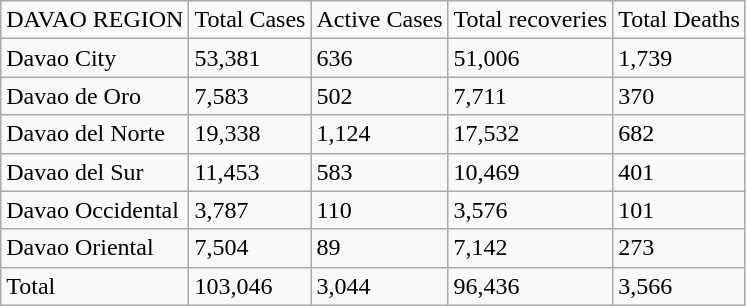<table class="wikitable">
<tr>
<td>DAVAO REGION</td>
<td>Total Cases</td>
<td>Active Cases</td>
<td>Total recoveries</td>
<td>Total Deaths</td>
</tr>
<tr>
<td>Davao City</td>
<td>53,381</td>
<td>636</td>
<td>51,006</td>
<td>1,739</td>
</tr>
<tr>
<td>Davao de Oro</td>
<td>7,583</td>
<td>502</td>
<td>7,711</td>
<td>370</td>
</tr>
<tr>
<td>Davao del Norte</td>
<td>19,338</td>
<td>1,124</td>
<td>17,532</td>
<td>682</td>
</tr>
<tr>
<td>Davao del Sur</td>
<td>11,453</td>
<td>583</td>
<td>10,469</td>
<td>401</td>
</tr>
<tr>
<td>Davao Occidental</td>
<td>3,787</td>
<td>110</td>
<td>3,576</td>
<td>101</td>
</tr>
<tr>
<td>Davao Oriental</td>
<td>7,504</td>
<td>89</td>
<td>7,142</td>
<td>273</td>
</tr>
<tr>
<td>Total</td>
<td>103,046</td>
<td>3,044</td>
<td>96,436</td>
<td>3,566</td>
</tr>
</table>
